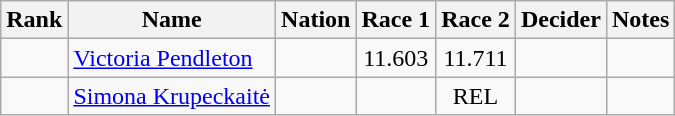<table class="wikitable sortable" style="text-align:center">
<tr>
<th>Rank</th>
<th>Name</th>
<th>Nation</th>
<th>Race 1</th>
<th>Race 2</th>
<th>Decider</th>
<th>Notes</th>
</tr>
<tr>
<td></td>
<td align=left><a href='#'>Victoria Pendleton</a></td>
<td align=left></td>
<td>11.603</td>
<td>11.711</td>
<td></td>
<td></td>
</tr>
<tr>
<td></td>
<td align=left><a href='#'>Simona Krupeckaitė</a></td>
<td align=left></td>
<td></td>
<td>REL</td>
<td></td>
<td></td>
</tr>
</table>
